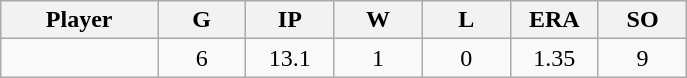<table class="wikitable sortable">
<tr>
<th bgcolor="#DDDDFF" width="16%">Player</th>
<th bgcolor="#DDDDFF" width="9%">G</th>
<th bgcolor="#DDDDFF" width="9%">IP</th>
<th bgcolor="#DDDDFF" width="9%">W</th>
<th bgcolor="#DDDDFF" width="9%">L</th>
<th bgcolor="#DDDDFF" width="9%">ERA</th>
<th bgcolor="#DDDDFF" width="9%">SO</th>
</tr>
<tr align="center">
<td></td>
<td>6</td>
<td>13.1</td>
<td>1</td>
<td>0</td>
<td>1.35</td>
<td>9</td>
</tr>
</table>
